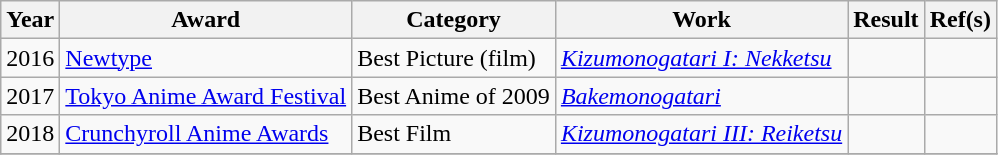<table class="wikitable sortable">
<tr>
<th>Year</th>
<th>Award</th>
<th>Category</th>
<th>Work</th>
<th>Result</th>
<th>Ref(s)</th>
</tr>
<tr>
<td>2016</td>
<td><a href='#'>Newtype</a></td>
<td>Best Picture (film)</td>
<td><em><a href='#'>Kizumonogatari I: Nekketsu</a></em></td>
<td></td>
<td align=center></td>
</tr>
<tr>
<td>2017</td>
<td><a href='#'>Tokyo Anime Award Festival</a></td>
<td>Best Anime of 2009</td>
<td><em><a href='#'>Bakemonogatari</a></em></td>
<td></td>
<td align=center></td>
</tr>
<tr>
<td>2018</td>
<td><a href='#'>Crunchyroll Anime Awards</a></td>
<td>Best Film</td>
<td><em><a href='#'>Kizumonogatari III: Reiketsu</a></em></td>
<td></td>
<td align=center></td>
</tr>
<tr>
</tr>
</table>
